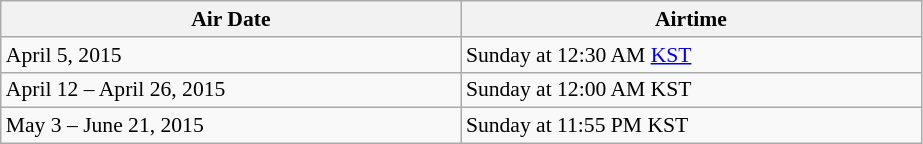<table class="wikitable" style = "font-size: 90%;">
<tr>
<th width=300>Air Date</th>
<th width=300>Airtime</th>
</tr>
<tr>
<td>April 5, 2015</td>
<td>Sunday at 12:30 AM <a href='#'>KST</a></td>
</tr>
<tr>
<td>April 12 – April 26, 2015</td>
<td>Sunday at 12:00 AM KST</td>
</tr>
<tr>
<td>May 3 – June 21, 2015</td>
<td>Sunday at 11:55 PM KST</td>
</tr>
</table>
